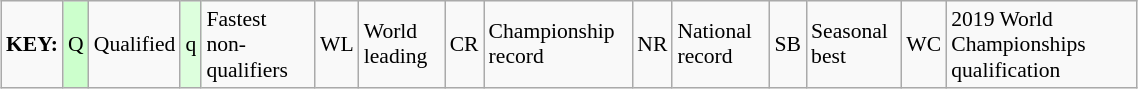<table class="wikitable" style="margin:0.5em auto; font-size:90%;position:relative;" width=60%>
<tr>
<td><strong>KEY:</strong></td>
<td bgcolor=ccffcc align=center>Q</td>
<td>Qualified</td>
<td bgcolor=ddffdd align=center>q</td>
<td>Fastest non-qualifiers</td>
<td align=center>WL</td>
<td>World leading</td>
<td align=center>CR</td>
<td>Championship record</td>
<td align=center>NR</td>
<td>National record</td>
<td align=center>SB</td>
<td>Seasonal best</td>
<td align=center>WC</td>
<td>2019 World Championships qualification</td>
</tr>
</table>
